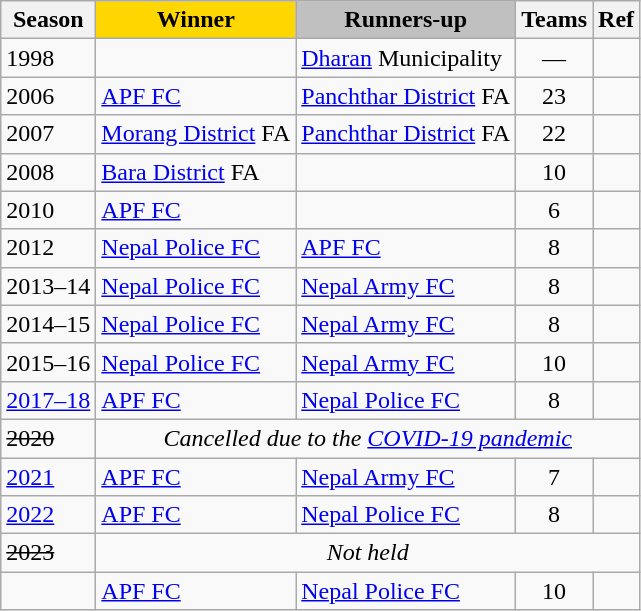<table class="wikitable">
<tr>
<th>Season</th>
<th style="background:gold">Winner</th>
<th style="background:silver">Runners-up</th>
<th>Teams</th>
<th>Ref</th>
</tr>
<tr>
<td>1998</td>
<td></td>
<td><a href='#'>Dharan</a> Municipality</td>
<td style="text-align:center">—</td>
<td></td>
</tr>
<tr>
<td>2006</td>
<td><a href='#'>APF FC</a></td>
<td><a href='#'>Panchthar District</a> FA</td>
<td style="text-align:center">23</td>
<td></td>
</tr>
<tr>
<td>2007</td>
<td><a href='#'>Morang District</a> FA</td>
<td><a href='#'>Panchthar District</a> FA</td>
<td style="text-align:center">22</td>
<td></td>
</tr>
<tr>
<td>2008</td>
<td><a href='#'>Bara District</a> FA</td>
<td></td>
<td style="text-align:center">10</td>
<td></td>
</tr>
<tr>
<td>2010</td>
<td><a href='#'>APF FC</a></td>
<td></td>
<td style="text-align:center">6</td>
<td></td>
</tr>
<tr>
<td>2012</td>
<td><a href='#'>Nepal Police FC</a></td>
<td><a href='#'>APF FC</a></td>
<td style="text-align:center">8</td>
<td></td>
</tr>
<tr>
<td>2013–14</td>
<td><a href='#'>Nepal Police FC</a></td>
<td><a href='#'>Nepal Army FC</a></td>
<td style="text-align:center">8</td>
<td></td>
</tr>
<tr>
<td>2014–15</td>
<td><a href='#'>Nepal Police FC</a></td>
<td><a href='#'>Nepal Army FC</a></td>
<td style="text-align:center">8</td>
<td></td>
</tr>
<tr>
<td>2015–16</td>
<td><a href='#'>Nepal Police FC</a></td>
<td><a href='#'>Nepal Army FC</a></td>
<td style="text-align:center">10</td>
<td></td>
</tr>
<tr>
<td><a href='#'>2017–18</a></td>
<td><a href='#'>APF FC</a></td>
<td><a href='#'>Nepal Police FC</a></td>
<td style="text-align:center">8</td>
<td></td>
</tr>
<tr>
<td><s>2020</s></td>
<td colspan="4" style="text-align:center;"><em>Cancelled due to the <a href='#'>COVID-19 pandemic</a></em></td>
</tr>
<tr>
<td><a href='#'>2021</a></td>
<td><a href='#'>APF FC</a></td>
<td><a href='#'>Nepal Army FC</a></td>
<td style="text-align:center">7</td>
<td></td>
</tr>
<tr>
<td><a href='#'>2022</a></td>
<td><a href='#'>APF FC</a></td>
<td><a href='#'>Nepal Police FC</a></td>
<td style="text-align:center">8</td>
<td></td>
</tr>
<tr>
<td><s>2023</s></td>
<td colspan="4" style="text-align:center;"><em>Not held</em></td>
</tr>
<tr>
<td></td>
<td><a href='#'>APF FC</a></td>
<td><a href='#'>Nepal Police FC</a></td>
<td style="text-align:center">10</td>
<td></td>
</tr>
</table>
